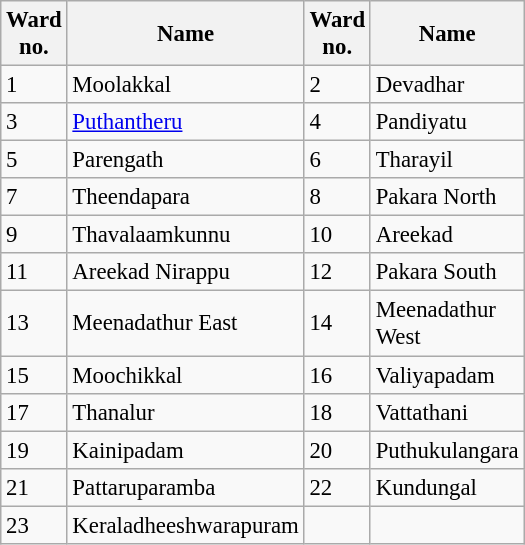<table class="wikitable sortable" style="font-size: 95%;">
<tr>
<th width="20px">Ward no.</th>
<th width="75px">Name</th>
<th width="20px">Ward no.</th>
<th width="75px">Name</th>
</tr>
<tr>
<td>1</td>
<td>Moolakkal</td>
<td>2</td>
<td>Devadhar</td>
</tr>
<tr>
<td>3</td>
<td><a href='#'>Puthantheru</a></td>
<td>4</td>
<td>Pandiyatu</td>
</tr>
<tr>
<td>5</td>
<td>Parengath</td>
<td>6</td>
<td>Tharayil</td>
</tr>
<tr>
<td>7</td>
<td>Theendapara</td>
<td>8</td>
<td>Pakara North</td>
</tr>
<tr>
<td>9</td>
<td>Thavalaamkunnu</td>
<td>10</td>
<td>Areekad</td>
</tr>
<tr>
<td>11</td>
<td>Areekad Nirappu</td>
<td>12</td>
<td>Pakara South</td>
</tr>
<tr>
<td>13</td>
<td>Meenadathur East</td>
<td>14</td>
<td>Meenadathur West</td>
</tr>
<tr>
<td>15</td>
<td>Moochikkal</td>
<td>16</td>
<td>Valiyapadam</td>
</tr>
<tr>
<td>17</td>
<td>Thanalur</td>
<td>18</td>
<td>Vattathani</td>
</tr>
<tr>
<td>19</td>
<td>Kainipadam</td>
<td>20</td>
<td>Puthukulangara</td>
</tr>
<tr>
<td>21</td>
<td>Pattaruparamba</td>
<td>22</td>
<td>Kundungal</td>
</tr>
<tr>
<td>23</td>
<td>Keraladheeshwarapuram</td>
<td></td>
<td></td>
</tr>
</table>
